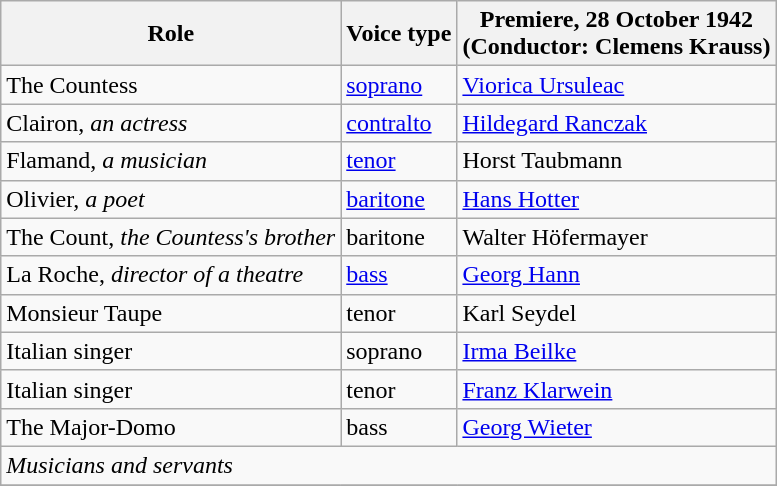<table class="wikitable" border="1">
<tr>
<th bgcolor=ececec>Role</th>
<th bgcolor=ececec>Voice type</th>
<th bgcolor=ececec>Premiere, 28 October 1942<br>(Conductor: Clemens Krauss)</th>
</tr>
<tr>
<td>The Countess</td>
<td><a href='#'>soprano</a></td>
<td><a href='#'>Viorica Ursuleac</a></td>
</tr>
<tr>
<td>Clairon, <em>an actress</em></td>
<td><a href='#'>contralto</a></td>
<td><a href='#'>Hildegard Ranczak</a></td>
</tr>
<tr>
<td>Flamand, <em>a musician</em></td>
<td><a href='#'>tenor</a></td>
<td>Horst Taubmann</td>
</tr>
<tr>
<td>Olivier, <em>a poet</em></td>
<td><a href='#'>baritone</a></td>
<td><a href='#'>Hans Hotter</a></td>
</tr>
<tr>
<td>The Count, <em>the Countess's brother</em></td>
<td>baritone</td>
<td>Walter Höfermayer</td>
</tr>
<tr>
<td>La Roche, <em>director of a theatre</em></td>
<td><a href='#'>bass</a></td>
<td><a href='#'>Georg Hann</a></td>
</tr>
<tr>
<td>Monsieur Taupe</td>
<td>tenor</td>
<td>Karl Seydel</td>
</tr>
<tr>
<td>Italian singer</td>
<td>soprano</td>
<td><a href='#'>Irma Beilke</a></td>
</tr>
<tr>
<td>Italian singer</td>
<td>tenor</td>
<td><a href='#'>Franz Klarwein</a></td>
</tr>
<tr>
<td>The Major-Domo</td>
<td>bass</td>
<td><a href='#'>Georg Wieter</a></td>
</tr>
<tr>
<td colspan="3"><em>Musicians and servants</em></td>
</tr>
<tr>
</tr>
</table>
